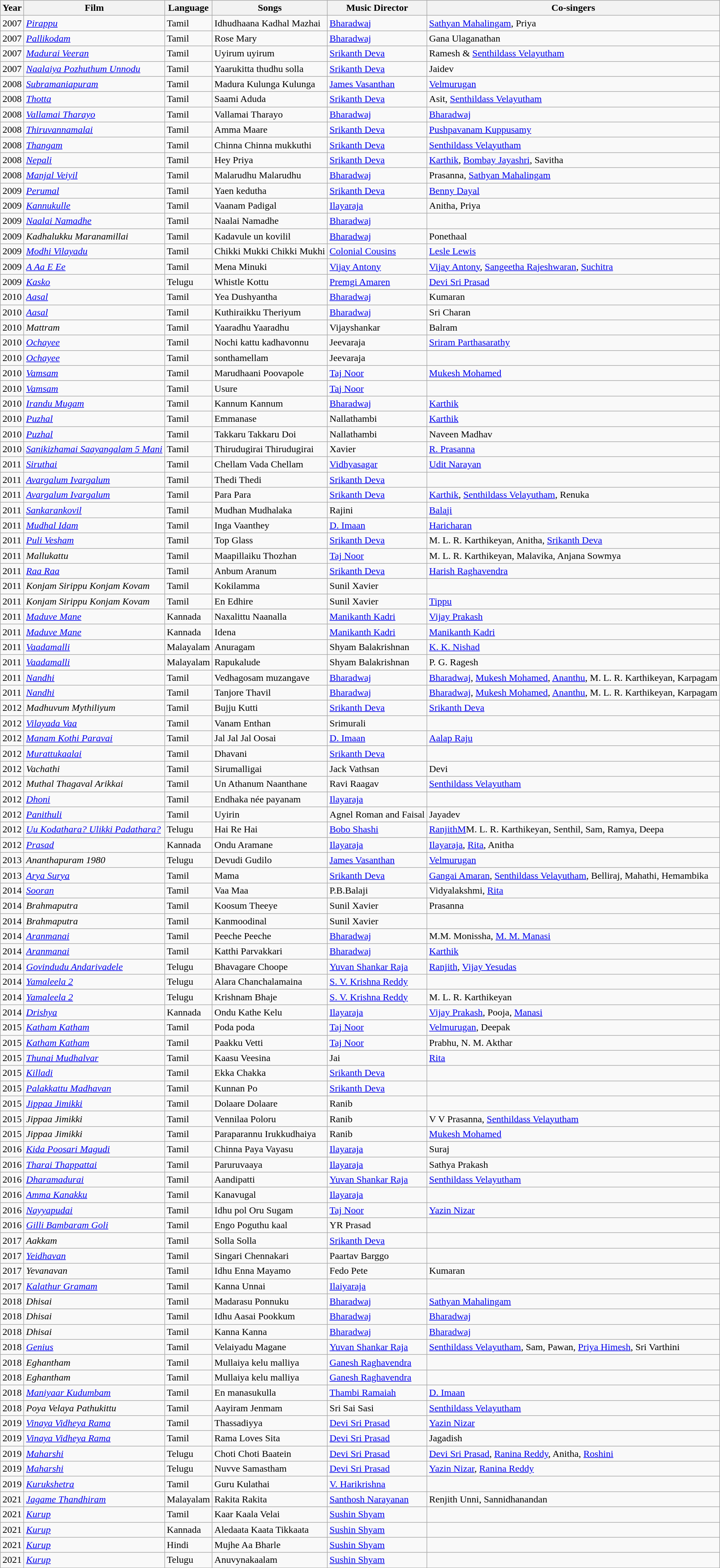<table class="wikitable">
<tr>
<th>Year</th>
<th>Film</th>
<th>Language</th>
<th>Songs</th>
<th>Music Director</th>
<th>Co-singers</th>
</tr>
<tr>
<td>2007</td>
<td><em><a href='#'>Pirappu</a></em></td>
<td>Tamil</td>
<td>Idhudhaana Kadhal Mazhai</td>
<td><a href='#'>Bharadwaj</a></td>
<td><a href='#'>Sathyan Mahalingam</a>, Priya</td>
</tr>
<tr>
<td>2007</td>
<td><em><a href='#'>Pallikodam</a></em></td>
<td>Tamil</td>
<td>Rose Mary</td>
<td><a href='#'>Bharadwaj</a></td>
<td>Gana Ulaganathan</td>
</tr>
<tr>
<td>2007</td>
<td><em><a href='#'>Madurai Veeran</a></em></td>
<td>Tamil</td>
<td>Uyirum uyirum</td>
<td><a href='#'>Srikanth Deva</a></td>
<td>Ramesh & <a href='#'>Senthildass Velayutham</a></td>
</tr>
<tr>
<td>2007</td>
<td><em><a href='#'>Naalaiya Pozhuthum Unnodu</a></em></td>
<td>Tamil</td>
<td>Yaarukitta thudhu solla</td>
<td><a href='#'>Srikanth Deva</a></td>
<td>Jaidev</td>
</tr>
<tr>
<td>2008</td>
<td><em><a href='#'>Subramaniapuram</a></em></td>
<td>Tamil</td>
<td>Madura Kulunga Kulunga</td>
<td><a href='#'>James Vasanthan</a></td>
<td><a href='#'>Velmurugan</a></td>
</tr>
<tr>
<td>2008</td>
<td><em><a href='#'>Thotta</a></em></td>
<td>Tamil</td>
<td>Saami Aduda</td>
<td><a href='#'>Srikanth Deva</a></td>
<td>Asit, <a href='#'>Senthildass Velayutham</a></td>
</tr>
<tr>
<td>2008</td>
<td><em><a href='#'>Vallamai Tharayo</a></em></td>
<td>Tamil</td>
<td>Vallamai Tharayo</td>
<td><a href='#'>Bharadwaj</a></td>
<td><a href='#'>Bharadwaj</a></td>
</tr>
<tr>
<td>2008</td>
<td><em><a href='#'>Thiruvannamalai</a></em></td>
<td>Tamil</td>
<td>Amma Maare</td>
<td><a href='#'>Srikanth Deva</a></td>
<td><a href='#'>Pushpavanam Kuppusamy</a></td>
</tr>
<tr>
<td>2008</td>
<td><em><a href='#'>Thangam</a></em></td>
<td>Tamil</td>
<td>Chinna Chinna mukkuthi</td>
<td><a href='#'>Srikanth Deva</a></td>
<td><a href='#'>Senthildass Velayutham</a></td>
</tr>
<tr>
<td>2008</td>
<td><em><a href='#'>Nepali</a></em></td>
<td>Tamil</td>
<td>Hey Priya</td>
<td><a href='#'>Srikanth Deva</a></td>
<td><a href='#'>Karthik</a>, <a href='#'>Bombay Jayashri</a>, Savitha</td>
</tr>
<tr>
<td>2008</td>
<td><em><a href='#'>Manjal Veiyil</a></em></td>
<td>Tamil</td>
<td>Malarudhu Malarudhu</td>
<td><a href='#'>Bharadwaj</a></td>
<td>Prasanna, <a href='#'>Sathyan Mahalingam</a></td>
</tr>
<tr>
<td>2009</td>
<td><em><a href='#'>Perumal</a></em></td>
<td>Tamil</td>
<td>Yaen kedutha</td>
<td><a href='#'>Srikanth Deva</a></td>
<td><a href='#'>Benny Dayal</a></td>
</tr>
<tr>
<td>2009</td>
<td><em><a href='#'>Kannukulle</a></em></td>
<td>Tamil</td>
<td>Vaanam Padigal</td>
<td><a href='#'>Ilayaraja</a></td>
<td>Anitha, Priya</td>
</tr>
<tr>
<td>2009</td>
<td><em><a href='#'>Naalai Namadhe</a></em></td>
<td>Tamil</td>
<td>Naalai Namadhe</td>
<td><a href='#'>Bharadwaj</a></td>
<td></td>
</tr>
<tr>
<td>2009</td>
<td><em>Kadhalukku Maranamillai</em></td>
<td>Tamil</td>
<td>Kadavule un kovilil</td>
<td><a href='#'>Bharadwaj</a></td>
<td>Ponethaal</td>
</tr>
<tr>
<td>2009</td>
<td><em><a href='#'>Modhi Vilayadu</a></em></td>
<td>Tamil</td>
<td>Chikki Mukki Chikki Mukhi</td>
<td><a href='#'>Colonial Cousins</a></td>
<td><a href='#'>Lesle Lewis</a></td>
</tr>
<tr>
<td>2009</td>
<td><em><a href='#'>A Aa E Ee</a></em></td>
<td>Tamil</td>
<td>Mena Minuki</td>
<td><a href='#'>Vijay Antony</a></td>
<td><a href='#'>Vijay Antony</a>, <a href='#'>Sangeetha Rajeshwaran</a>, <a href='#'>Suchitra</a></td>
</tr>
<tr>
<td>2009</td>
<td><em><a href='#'>Kasko</a></em></td>
<td>Telugu</td>
<td>Whistle Kottu</td>
<td><a href='#'>Premgi Amaren</a></td>
<td><a href='#'>Devi Sri Prasad</a></td>
</tr>
<tr>
<td>2010</td>
<td><em><a href='#'>Aasal</a></em></td>
<td>Tamil</td>
<td>Yea Dushyantha</td>
<td><a href='#'>Bharadwaj</a></td>
<td>Kumaran</td>
</tr>
<tr>
<td>2010</td>
<td><em><a href='#'>Aasal</a></em></td>
<td>Tamil</td>
<td>Kuthiraikku Theriyum</td>
<td><a href='#'>Bharadwaj</a></td>
<td>Sri Charan</td>
</tr>
<tr>
<td>2010</td>
<td><em>Mattram</em></td>
<td>Tamil</td>
<td>Yaaradhu Yaaradhu</td>
<td>Vijayshankar</td>
<td>Balram</td>
</tr>
<tr>
<td>2010</td>
<td><em><a href='#'>Ochayee</a></em></td>
<td>Tamil</td>
<td>Nochi kattu kadhavonnu</td>
<td>Jeevaraja</td>
<td><a href='#'>Sriram Parthasarathy</a></td>
</tr>
<tr>
<td>2010</td>
<td><em><a href='#'>Ochayee</a></em></td>
<td>Tamil</td>
<td>sonthamellam</td>
<td>Jeevaraja</td>
<td></td>
</tr>
<tr>
<td>2010</td>
<td><em><a href='#'>Vamsam</a></em></td>
<td>Tamil</td>
<td>Marudhaani Poovapole</td>
<td><a href='#'>Taj Noor</a></td>
<td><a href='#'>Mukesh Mohamed</a></td>
</tr>
<tr>
<td>2010</td>
<td><em><a href='#'>Vamsam</a></em></td>
<td>Tamil</td>
<td>Usure</td>
<td><a href='#'>Taj Noor</a></td>
<td></td>
</tr>
<tr>
<td>2010</td>
<td><em><a href='#'>Irandu Mugam</a></em></td>
<td>Tamil</td>
<td>Kannum Kannum</td>
<td><a href='#'>Bharadwaj</a></td>
<td><a href='#'>Karthik</a></td>
</tr>
<tr>
<td>2010</td>
<td><em><a href='#'>Puzhal</a></em></td>
<td>Tamil</td>
<td>Emmanase</td>
<td>Nallathambi</td>
<td><a href='#'>Karthik</a></td>
</tr>
<tr>
<td>2010</td>
<td><em><a href='#'>Puzhal</a></em></td>
<td>Tamil</td>
<td>Takkaru Takkaru Doi</td>
<td>Nallathambi</td>
<td>Naveen Madhav</td>
</tr>
<tr>
<td>2010</td>
<td><em><a href='#'>Sanikizhamai Saayangalam 5 Mani</a></em></td>
<td>Tamil</td>
<td>Thirudugirai Thirudugirai</td>
<td>Xavier</td>
<td><a href='#'>R. Prasanna</a></td>
</tr>
<tr>
<td>2011</td>
<td><em><a href='#'>Siruthai</a></em></td>
<td>Tamil</td>
<td>Chellam Vada Chellam</td>
<td><a href='#'>Vidhyasagar</a></td>
<td><a href='#'>Udit Narayan</a></td>
</tr>
<tr>
<td>2011</td>
<td><em><a href='#'>Avargalum Ivargalum</a></em></td>
<td>Tamil</td>
<td>Thedi Thedi</td>
<td><a href='#'>Srikanth Deva</a></td>
<td></td>
</tr>
<tr>
<td>2011</td>
<td><em><a href='#'>Avargalum Ivargalum</a></em></td>
<td>Tamil</td>
<td>Para Para</td>
<td><a href='#'>Srikanth Deva</a></td>
<td><a href='#'>Karthik</a>, <a href='#'>Senthildass Velayutham</a>, Renuka</td>
</tr>
<tr>
<td>2011</td>
<td><em><a href='#'>Sankarankovil</a></em></td>
<td>Tamil</td>
<td>Mudhan Mudhalaka</td>
<td>Rajini</td>
<td><a href='#'>Balaji</a></td>
</tr>
<tr>
<td>2011</td>
<td><em><a href='#'>Mudhal Idam</a></em></td>
<td>Tamil</td>
<td>Inga Vaanthey</td>
<td><a href='#'>D. Imaan</a></td>
<td><a href='#'>Haricharan</a></td>
</tr>
<tr>
<td>2011</td>
<td><em><a href='#'>Puli Vesham</a></em></td>
<td>Tamil</td>
<td>Top Glass</td>
<td><a href='#'>Srikanth Deva</a></td>
<td>M. L. R. Karthikeyan, Anitha, <a href='#'>Srikanth Deva</a></td>
</tr>
<tr>
<td>2011</td>
<td><em>Mallukattu</em></td>
<td>Tamil</td>
<td>Maapillaiku Thozhan</td>
<td><a href='#'>Taj Noor</a></td>
<td>M. L. R. Karthikeyan, Malavika, Anjana Sowmya</td>
</tr>
<tr>
<td>2011</td>
<td><em><a href='#'>Raa Raa</a></em></td>
<td>Tamil</td>
<td>Anbum Aranum</td>
<td><a href='#'>Srikanth Deva</a></td>
<td><a href='#'>Harish Raghavendra</a></td>
</tr>
<tr>
<td>2011</td>
<td><em>Konjam Sirippu Konjam Kovam</em></td>
<td>Tamil</td>
<td>Kokilamma</td>
<td>Sunil Xavier</td>
<td></td>
</tr>
<tr>
<td>2011</td>
<td><em>Konjam Sirippu Konjam Kovam</em></td>
<td>Tamil</td>
<td>En Edhire</td>
<td>Sunil Xavier</td>
<td><a href='#'>Tippu</a></td>
</tr>
<tr>
<td>2011</td>
<td><em><a href='#'>Maduve Mane</a></em></td>
<td>Kannada</td>
<td>Naxalittu Naanalla</td>
<td><a href='#'>Manikanth Kadri</a></td>
<td><a href='#'>Vijay Prakash</a></td>
</tr>
<tr>
<td>2011</td>
<td><em><a href='#'>Maduve Mane</a></em></td>
<td>Kannada</td>
<td>Idena</td>
<td><a href='#'>Manikanth Kadri</a></td>
<td><a href='#'>Manikanth Kadri</a></td>
</tr>
<tr>
<td>2011</td>
<td><em><a href='#'>Vaadamalli</a></em></td>
<td>Malayalam</td>
<td>Anuragam</td>
<td>Shyam Balakrishnan</td>
<td><a href='#'>K. K. Nishad</a></td>
</tr>
<tr>
<td>2011</td>
<td><em><a href='#'>Vaadamalli</a></em></td>
<td>Malayalam</td>
<td>Rapukalude</td>
<td>Shyam Balakrishnan</td>
<td>P. G. Ragesh</td>
</tr>
<tr>
<td>2011</td>
<td><em><a href='#'>Nandhi</a></em></td>
<td>Tamil</td>
<td>Vedhagosam muzangave</td>
<td><a href='#'>Bharadwaj</a></td>
<td><a href='#'>Bharadwaj</a>, <a href='#'>Mukesh Mohamed</a>, <a href='#'>Ananthu</a>, M. L. R. Karthikeyan, Karpagam</td>
</tr>
<tr>
<td>2011</td>
<td><em><a href='#'>Nandhi</a></em></td>
<td>Tamil</td>
<td>Tanjore Thavil</td>
<td><a href='#'>Bharadwaj</a></td>
<td><a href='#'>Bharadwaj</a>, <a href='#'>Mukesh Mohamed</a>, <a href='#'>Ananthu</a>, M. L. R. Karthikeyan, Karpagam</td>
</tr>
<tr>
<td>2012</td>
<td><em>Madhuvum Mythiliyum</em></td>
<td>Tamil</td>
<td>Bujju Kutti</td>
<td><a href='#'>Srikanth Deva</a></td>
<td><a href='#'>Srikanth Deva</a></td>
</tr>
<tr>
<td>2012</td>
<td><em><a href='#'>Vilayada Vaa</a></em></td>
<td>Tamil</td>
<td>Vanam Enthan</td>
<td>Srimurali</td>
<td></td>
</tr>
<tr>
<td>2012</td>
<td><em><a href='#'>Manam Kothi Paravai</a></em></td>
<td>Tamil</td>
<td>Jal Jal Jal Oosai</td>
<td><a href='#'>D. Imaan</a></td>
<td><a href='#'>Aalap Raju</a></td>
</tr>
<tr>
<td>2012</td>
<td><em><a href='#'>Murattukaalai</a></em></td>
<td>Tamil</td>
<td>Dhavani</td>
<td><a href='#'>Srikanth Deva</a></td>
<td></td>
</tr>
<tr>
<td>2012</td>
<td><em>Vachathi</em></td>
<td>Tamil</td>
<td>Sirumalligai</td>
<td>Jack Vathsan</td>
<td>Devi</td>
</tr>
<tr>
<td>2012</td>
<td><em>Muthal Thagaval Arikkai</em></td>
<td>Tamil</td>
<td>Un Athanum Naanthane</td>
<td>Ravi Raagav</td>
<td><a href='#'>Senthildass Velayutham</a></td>
</tr>
<tr>
<td>2012</td>
<td><em><a href='#'>Dhoni</a></em></td>
<td>Tamil</td>
<td>Endhaka née payanam</td>
<td><a href='#'>Ilayaraja</a></td>
<td></td>
</tr>
<tr>
<td>2012</td>
<td><em><a href='#'>Panithuli</a></em></td>
<td>Tamil</td>
<td>Uyirin</td>
<td>Agnel Roman and Faisal</td>
<td>Jayadev</td>
</tr>
<tr>
<td>2012</td>
<td><em><a href='#'>Uu Kodathara? Ulikki Padathara?</a></em></td>
<td>Telugu</td>
<td>Hai Re Hai</td>
<td><a href='#'>Bobo Shashi</a></td>
<td><a href='#'>RanjithM</a>M. L. R. Karthikeyan, Senthil, Sam, Ramya, Deepa</td>
</tr>
<tr>
<td>2012</td>
<td><em><a href='#'>Prasad</a></em></td>
<td>Kannada</td>
<td>Ondu Aramane</td>
<td><a href='#'>Ilayaraja</a></td>
<td><a href='#'>Ilayaraja</a>, <a href='#'>Rita</a>, Anitha</td>
</tr>
<tr>
<td>2013</td>
<td><em>Ananthapuram 1980</em></td>
<td>Telugu</td>
<td>Devudi Gudilo</td>
<td><a href='#'>James Vasanthan</a></td>
<td><a href='#'>Velmurugan</a></td>
</tr>
<tr>
<td>2013</td>
<td><em><a href='#'>Arya Surya</a></em></td>
<td>Tamil</td>
<td>Mama</td>
<td><a href='#'>Srikanth Deva</a></td>
<td><a href='#'>Gangai Amaran</a>, <a href='#'>Senthildass Velayutham</a>, Belliraj, Mahathi, Hemambika</td>
</tr>
<tr>
<td>2014</td>
<td><em><a href='#'>Sooran</a></em></td>
<td>Tamil</td>
<td>Vaa Maa</td>
<td>P.B.Balaji</td>
<td>Vidyalakshmi, <a href='#'>Rita</a></td>
</tr>
<tr>
<td>2014</td>
<td><em>Brahmaputra</em></td>
<td>Tamil</td>
<td>Koosum Theeye</td>
<td>Sunil Xavier</td>
<td>Prasanna</td>
</tr>
<tr>
<td>2014</td>
<td><em>Brahmaputra</em></td>
<td>Tamil</td>
<td>Kanmoodinal</td>
<td>Sunil Xavier</td>
<td></td>
</tr>
<tr>
<td>2014</td>
<td><em><a href='#'>Aranmanai</a></em></td>
<td>Tamil</td>
<td>Peeche Peeche</td>
<td><a href='#'>Bharadwaj</a></td>
<td>M.M. Monissha, <a href='#'>M. M. Manasi</a></td>
</tr>
<tr>
<td>2014</td>
<td><em><a href='#'>Aranmanai</a></em></td>
<td>Tamil</td>
<td>Katthi Parvakkari</td>
<td><a href='#'>Bharadwaj</a></td>
<td><a href='#'>Karthik</a></td>
</tr>
<tr>
<td>2014</td>
<td><em><a href='#'>Govindudu Andarivadele</a></em></td>
<td>Telugu</td>
<td>Bhavagare Choope</td>
<td><a href='#'>Yuvan Shankar Raja</a></td>
<td><a href='#'>Ranjith</a>, <a href='#'>Vijay Yesudas</a></td>
</tr>
<tr>
<td>2014</td>
<td><em><a href='#'>Yamaleela 2</a></em></td>
<td>Telugu</td>
<td>Alara Chanchalamaina</td>
<td><a href='#'>S. V. Krishna Reddy</a></td>
<td></td>
</tr>
<tr>
<td>2014</td>
<td><em><a href='#'>Yamaleela 2</a></em></td>
<td>Telugu</td>
<td>Krishnam Bhaje</td>
<td><a href='#'>S. V. Krishna Reddy</a></td>
<td>M. L. R. Karthikeyan</td>
</tr>
<tr>
<td>2014</td>
<td><em><a href='#'>Drishya</a></em></td>
<td>Kannada</td>
<td>Ondu Kathe Kelu</td>
<td><a href='#'>Ilayaraja</a></td>
<td><a href='#'>Vijay Prakash</a>, Pooja, <a href='#'>Manasi</a></td>
</tr>
<tr>
<td>2015</td>
<td><em><a href='#'>Katham Katham</a></em></td>
<td>Tamil</td>
<td>Poda poda</td>
<td><a href='#'>Taj Noor</a></td>
<td><a href='#'>Velmurugan</a>, Deepak</td>
</tr>
<tr>
<td>2015</td>
<td><em><a href='#'>Katham Katham</a></em></td>
<td>Tamil</td>
<td>Paakku Vetti</td>
<td><a href='#'>Taj Noor</a></td>
<td>Prabhu, N. M. Akthar</td>
</tr>
<tr>
<td>2015</td>
<td><em><a href='#'>Thunai Mudhalvar</a></em></td>
<td>Tamil</td>
<td>Kaasu Veesina</td>
<td>Jai</td>
<td><a href='#'>Rita</a></td>
</tr>
<tr>
<td>2015</td>
<td><em><a href='#'>Killadi</a></em></td>
<td>Tamil</td>
<td>Ekka Chakka</td>
<td><a href='#'>Srikanth Deva</a></td>
<td></td>
</tr>
<tr>
<td>2015</td>
<td><em><a href='#'>Palakkattu Madhavan</a></em></td>
<td>Tamil</td>
<td>Kunnan Po</td>
<td><a href='#'>Srikanth Deva</a></td>
<td></td>
</tr>
<tr>
<td>2015</td>
<td><em><a href='#'>Jippaa Jimikki</a></em></td>
<td>Tamil</td>
<td>Dolaare Dolaare</td>
<td>Ranib</td>
<td></td>
</tr>
<tr>
<td>2015</td>
<td><em>Jippaa Jimikki</em></td>
<td>Tamil</td>
<td>Vennilaa Poloru</td>
<td>Ranib</td>
<td>V V Prasanna, <a href='#'>Senthildass Velayutham</a></td>
</tr>
<tr>
<td>2015</td>
<td><em>Jippaa Jimikki</em></td>
<td>Tamil</td>
<td>Paraparannu Irukkudhaiya</td>
<td>Ranib</td>
<td><a href='#'>Mukesh Mohamed</a></td>
</tr>
<tr>
<td>2016</td>
<td><em><a href='#'>Kida Poosari Magudi</a></em></td>
<td>Tamil</td>
<td>Chinna Paya Vayasu</td>
<td><a href='#'>Ilayaraja</a></td>
<td>Suraj</td>
</tr>
<tr>
<td>2016</td>
<td><em><a href='#'>Tharai Thappattai</a></em></td>
<td>Tamil</td>
<td>Paruruvaaya</td>
<td><a href='#'>Ilayaraja</a></td>
<td>Sathya Prakash</td>
</tr>
<tr>
<td>2016</td>
<td><em><a href='#'>Dharamadurai</a></em></td>
<td>Tamil</td>
<td>Aandipatti</td>
<td><a href='#'>Yuvan Shankar Raja</a></td>
<td><a href='#'>Senthildass Velayutham</a></td>
</tr>
<tr>
<td>2016</td>
<td><em><a href='#'>Amma Kanakku</a></em></td>
<td>Tamil</td>
<td>Kanavugal</td>
<td><a href='#'>Ilayaraja</a></td>
<td></td>
</tr>
<tr>
<td>2016</td>
<td><em><a href='#'>Nayyapudai</a></em></td>
<td>Tamil</td>
<td>Idhu pol Oru Sugam</td>
<td><a href='#'>Taj Noor</a></td>
<td><a href='#'>Yazin Nizar</a></td>
</tr>
<tr>
<td>2016</td>
<td><em><a href='#'>Gilli Bambaram Goli</a></em></td>
<td>Tamil</td>
<td>Engo Poguthu kaal</td>
<td>YR Prasad</td>
<td></td>
</tr>
<tr>
<td>2017</td>
<td><em>Aakkam</em></td>
<td>Tamil</td>
<td>Solla Solla</td>
<td><a href='#'>Srikanth Deva</a></td>
<td></td>
</tr>
<tr>
<td>2017</td>
<td><em><a href='#'>Yeidhavan</a></em></td>
<td>Tamil</td>
<td>Singari Chennakari</td>
<td>Paartav Barggo</td>
<td></td>
</tr>
<tr>
<td>2017</td>
<td><em>Yevanavan</em></td>
<td>Tamil</td>
<td>Idhu Enna Mayamo</td>
<td>Fedo Pete</td>
<td>Kumaran</td>
</tr>
<tr>
<td>2017</td>
<td><em><a href='#'>Kalathur Gramam</a></em></td>
<td>Tamil</td>
<td>Kanna Unnai</td>
<td><a href='#'>Ilaiyaraja</a></td>
<td></td>
</tr>
<tr>
<td>2018</td>
<td><em>Dhisai</em></td>
<td>Tamil</td>
<td>Madarasu Ponnuku</td>
<td><a href='#'>Bharadwaj</a></td>
<td><a href='#'>Sathyan Mahalingam</a></td>
</tr>
<tr>
<td>2018</td>
<td><em>Dhisai</em></td>
<td>Tamil</td>
<td>Idhu Aasai Pookkum</td>
<td><a href='#'>Bharadwaj</a></td>
<td><a href='#'>Bharadwaj</a></td>
</tr>
<tr>
<td>2018</td>
<td><em>Dhisai</em></td>
<td>Tamil</td>
<td>Kanna Kanna</td>
<td><a href='#'>Bharadwaj</a></td>
<td><a href='#'>Bharadwaj</a></td>
</tr>
<tr>
<td>2018</td>
<td><em><a href='#'>Genius</a></em></td>
<td>Tamil</td>
<td>Velaiyadu Magane</td>
<td><a href='#'>Yuvan Shankar Raja</a></td>
<td><a href='#'>Senthildass Velayutham</a>, Sam, Pawan, <a href='#'>Priya Himesh</a>, Sri Varthini</td>
</tr>
<tr>
<td>2018</td>
<td><em>Eghantham</em></td>
<td>Tamil</td>
<td>Mullaiya kelu malliya</td>
<td><a href='#'>Ganesh Raghavendra</a></td>
<td></td>
</tr>
<tr>
<td>2018</td>
<td><em>Eghantham</em></td>
<td>Tamil</td>
<td>Mullaiya kelu malliya</td>
<td><a href='#'>Ganesh Raghavendra</a></td>
<td></td>
</tr>
<tr>
<td>2018</td>
<td><em><a href='#'>Maniyaar Kudumbam</a></em></td>
<td>Tamil</td>
<td>En manasukulla</td>
<td><a href='#'>Thambi Ramaiah</a></td>
<td><a href='#'>D. Imaan</a></td>
</tr>
<tr>
<td>2018</td>
<td><em>Poya Velaya Pathukittu</em></td>
<td>Tamil</td>
<td>Aayiram Jenmam</td>
<td>Sri Sai Sasi</td>
<td><a href='#'>Senthildass Velayutham</a></td>
</tr>
<tr>
<td>2019</td>
<td><em><a href='#'>Vinaya Vidheya Rama</a></em></td>
<td>Tamil</td>
<td>Thassadiyya</td>
<td><a href='#'>Devi Sri Prasad</a></td>
<td><a href='#'>Yazin Nizar</a></td>
</tr>
<tr>
<td>2019</td>
<td><em><a href='#'>Vinaya Vidheya Rama</a></em></td>
<td>Tamil</td>
<td>Rama Loves Sita</td>
<td><a href='#'>Devi Sri Prasad</a></td>
<td>Jagadish</td>
</tr>
<tr>
<td>2019</td>
<td><em><a href='#'>Maharshi</a></em></td>
<td>Telugu</td>
<td>Choti Choti Baatein</td>
<td><a href='#'>Devi Sri Prasad</a></td>
<td><a href='#'>Devi Sri Prasad</a>, <a href='#'>Ranina Reddy</a>, Anitha, <a href='#'>Roshini</a></td>
</tr>
<tr>
<td>2019</td>
<td><em><a href='#'>Maharshi</a></em></td>
<td>Telugu</td>
<td>Nuvve Samastham</td>
<td><a href='#'>Devi Sri Prasad</a></td>
<td><a href='#'>Yazin Nizar</a>, <a href='#'>Ranina Reddy</a></td>
</tr>
<tr>
<td>2019</td>
<td><em><a href='#'>Kurukshetra</a></em></td>
<td>Tamil</td>
<td>Guru Kulathai</td>
<td><a href='#'>V. Harikrishna</a></td>
<td></td>
</tr>
<tr>
<td>2021</td>
<td><em><a href='#'>Jagame Thandhiram</a></em></td>
<td>Malayalam</td>
<td>Rakita Rakita</td>
<td><a href='#'>Santhosh Narayanan</a></td>
<td>Renjith Unni, Sannidhanandan</td>
</tr>
<tr>
<td>2021</td>
<td><em><a href='#'>Kurup</a></em></td>
<td>Tamil</td>
<td>Kaar Kaala Velai</td>
<td><a href='#'>Sushin Shyam</a></td>
<td></td>
</tr>
<tr>
<td>2021</td>
<td><em><a href='#'>Kurup</a></em></td>
<td>Kannada</td>
<td>Aledaata Kaata Tikkaata</td>
<td><a href='#'>Sushin Shyam</a></td>
<td></td>
</tr>
<tr>
<td>2021</td>
<td><em><a href='#'>Kurup</a></em></td>
<td>Hindi</td>
<td>Mujhe Aa Bharle</td>
<td><a href='#'>Sushin Shyam</a></td>
<td></td>
</tr>
<tr>
<td>2021</td>
<td><em><a href='#'>Kurup</a></em></td>
<td>Telugu</td>
<td>Anuvynakaalam</td>
<td><a href='#'>Sushin Shyam</a></td>
<td></td>
</tr>
</table>
